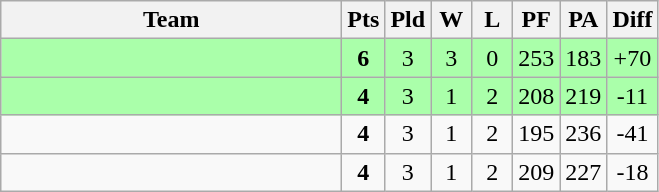<table class=wikitable style="text-align:center">
<tr>
<th width=220>Team</th>
<th width=20>Pts</th>
<th width=20>Pld</th>
<th width=20>W</th>
<th width=20>L</th>
<th width=20>PF</th>
<th width=20>PA</th>
<th width=25>Diff</th>
</tr>
<tr bgcolor=#aaffaa>
<td align=left></td>
<td><strong>6</strong></td>
<td>3</td>
<td>3</td>
<td>0</td>
<td>253</td>
<td>183</td>
<td>+70</td>
</tr>
<tr bgcolor=#aaffaa>
<td align=left></td>
<td><strong>4</strong></td>
<td>3</td>
<td>1</td>
<td>2</td>
<td>208</td>
<td>219</td>
<td>-11</td>
</tr>
<tr bgcolor=>
<td align=left></td>
<td><strong>4</strong></td>
<td>3</td>
<td>1</td>
<td>2</td>
<td>195</td>
<td>236</td>
<td>-41</td>
</tr>
<tr bgcolor=>
<td align=left></td>
<td><strong>4</strong></td>
<td>3</td>
<td>1</td>
<td>2</td>
<td>209</td>
<td>227</td>
<td>-18</td>
</tr>
</table>
